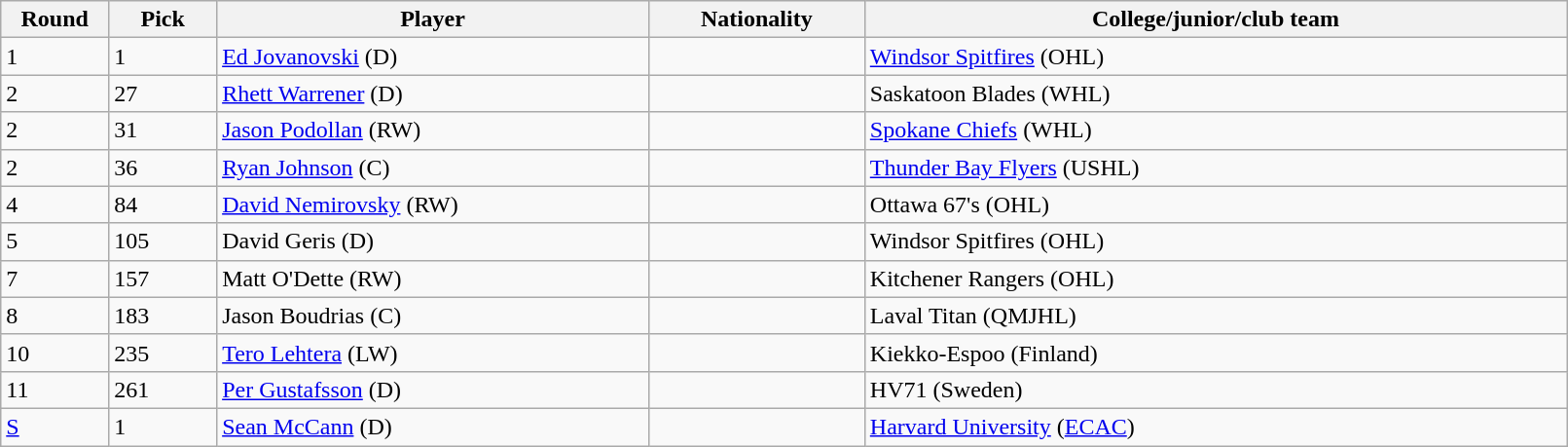<table class="wikitable">
<tr>
<th bgcolor="#DDDDFF" width="5%">Round</th>
<th bgcolor="#DDDDFF" width="5%">Pick</th>
<th bgcolor="#DDDDFF" width="20%">Player</th>
<th bgcolor="#DDDDFF" width="10%">Nationality</th>
<th bgcolor="#DDDDFF" width="32.5%">College/junior/club team</th>
</tr>
<tr>
<td>1</td>
<td>1</td>
<td><a href='#'>Ed Jovanovski</a> (D)</td>
<td></td>
<td><a href='#'>Windsor Spitfires</a> (OHL)</td>
</tr>
<tr>
<td>2</td>
<td>27</td>
<td><a href='#'>Rhett Warrener</a> (D)</td>
<td></td>
<td>Saskatoon Blades (WHL)</td>
</tr>
<tr>
<td>2</td>
<td>31</td>
<td><a href='#'>Jason Podollan</a> (RW)</td>
<td></td>
<td><a href='#'>Spokane Chiefs</a> (WHL)</td>
</tr>
<tr>
<td>2</td>
<td>36</td>
<td><a href='#'>Ryan Johnson</a> (C)</td>
<td></td>
<td><a href='#'>Thunder Bay Flyers</a> (USHL)</td>
</tr>
<tr>
<td>4</td>
<td>84</td>
<td><a href='#'>David Nemirovsky</a> (RW)</td>
<td></td>
<td>Ottawa 67's (OHL)</td>
</tr>
<tr>
<td>5</td>
<td>105</td>
<td>David Geris (D)</td>
<td></td>
<td>Windsor Spitfires (OHL)</td>
</tr>
<tr>
<td>7</td>
<td>157</td>
<td>Matt O'Dette (RW)</td>
<td></td>
<td>Kitchener Rangers (OHL)</td>
</tr>
<tr>
<td>8</td>
<td>183</td>
<td>Jason Boudrias (C)</td>
<td></td>
<td>Laval Titan (QMJHL)</td>
</tr>
<tr>
<td>10</td>
<td>235</td>
<td><a href='#'>Tero Lehtera</a> (LW)</td>
<td></td>
<td>Kiekko-Espoo (Finland)</td>
</tr>
<tr>
<td>11</td>
<td>261</td>
<td><a href='#'>Per Gustafsson</a> (D)</td>
<td></td>
<td>HV71 (Sweden)</td>
</tr>
<tr>
<td><a href='#'>S</a></td>
<td>1</td>
<td><a href='#'>Sean McCann</a> (D)</td>
<td></td>
<td><a href='#'>Harvard University</a> (<a href='#'>ECAC</a>)</td>
</tr>
</table>
